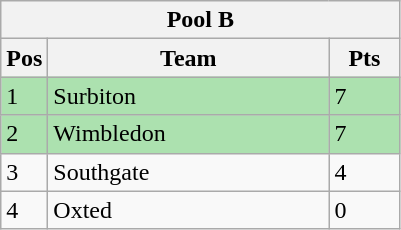<table class="wikitable">
<tr>
<th colspan="6">Pool B</th>
</tr>
<tr>
<th width=20>Pos</th>
<th width=180>Team</th>
<th width=40>Pts</th>
</tr>
<tr style="background:#ACE1AF;">
<td>1</td>
<td style="text-align:left;">Surbiton</td>
<td>7</td>
</tr>
<tr style="background:#ACE1AF;">
<td>2</td>
<td style="text-align:left;">Wimbledon</td>
<td>7</td>
</tr>
<tr>
<td>3</td>
<td style="text-align:left;">Southgate</td>
<td>4</td>
</tr>
<tr>
<td>4</td>
<td style="text-align:left;">Oxted</td>
<td>0</td>
</tr>
</table>
